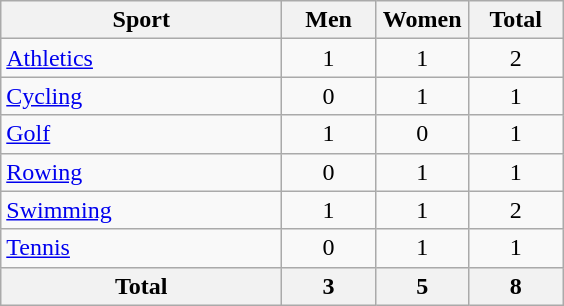<table class="wikitable sortable" style="text-align:center;">
<tr>
<th width=180>Sport</th>
<th width=55>Men</th>
<th width=55>Women</th>
<th width=55>Total</th>
</tr>
<tr>
<td align=left><a href='#'>Athletics</a></td>
<td>1</td>
<td>1</td>
<td>2</td>
</tr>
<tr>
<td align=left><a href='#'>Cycling</a></td>
<td>0</td>
<td>1</td>
<td>1</td>
</tr>
<tr>
<td align=left><a href='#'>Golf</a></td>
<td>1</td>
<td>0</td>
<td>1</td>
</tr>
<tr>
<td align=left><a href='#'>Rowing</a></td>
<td>0</td>
<td>1</td>
<td>1</td>
</tr>
<tr>
<td align=left><a href='#'>Swimming</a></td>
<td>1</td>
<td>1</td>
<td>2</td>
</tr>
<tr>
<td align=left><a href='#'>Tennis</a></td>
<td>0</td>
<td>1</td>
<td>1</td>
</tr>
<tr>
<th>Total</th>
<th>3</th>
<th>5</th>
<th>8</th>
</tr>
</table>
